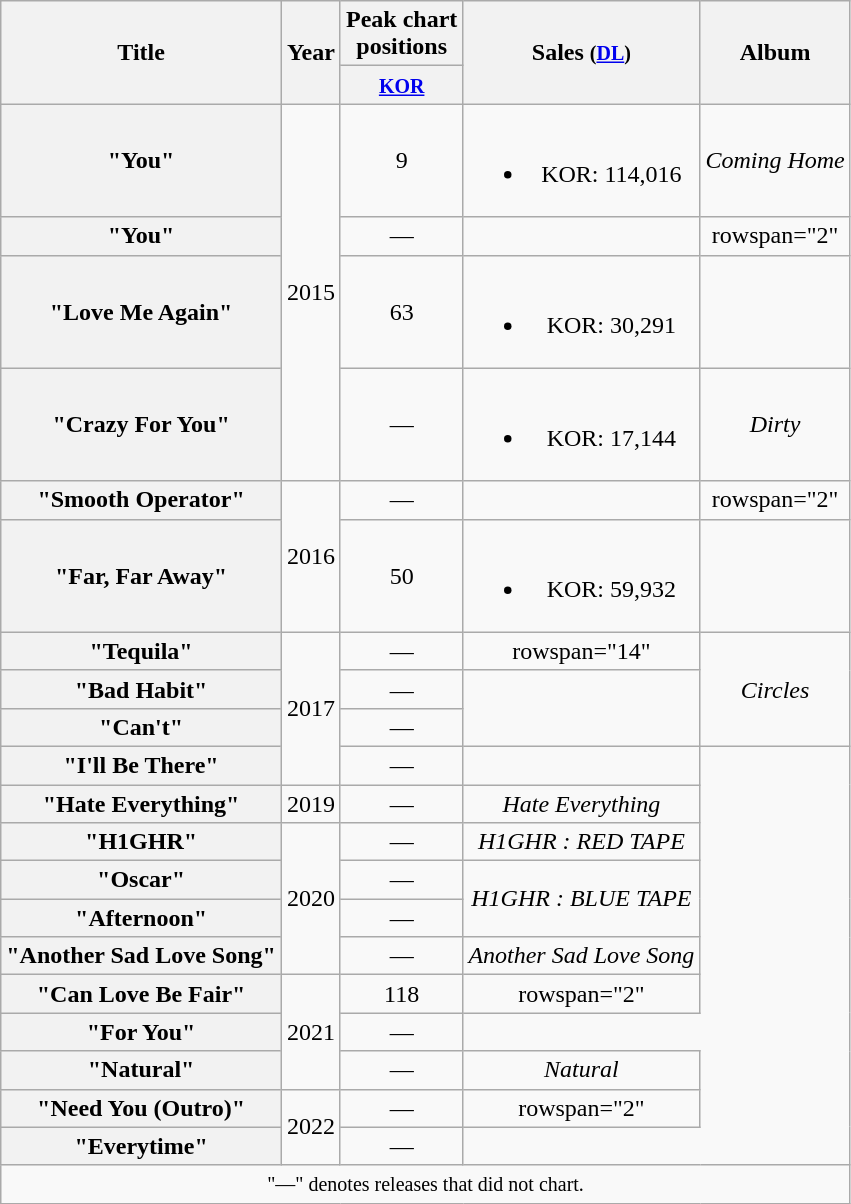<table class="wikitable plainrowheaders" style="text-align:center;">
<tr>
<th scope="col" rowspan="2">Title</th>
<th scope="col" rowspan="2">Year</th>
<th scope="col" colspan="1">Peak chart <br> positions</th>
<th scope="col" rowspan="2">Sales <small>(<a href='#'>DL</a>)</small></th>
<th scope="col" rowspan="2">Album</th>
</tr>
<tr>
<th><small><a href='#'>KOR</a></small><br></th>
</tr>
<tr>
<th scope="row">"You"</th>
<td rowspan="4">2015</td>
<td>9</td>
<td><br><ul><li>KOR: 114,016</li></ul></td>
<td><em>Coming Home</em></td>
</tr>
<tr>
<th scope="row">"You" </th>
<td>—</td>
<td></td>
<td>rowspan="2" </td>
</tr>
<tr>
<th scope="row">"Love Me Again"</th>
<td>63</td>
<td><br><ul><li>KOR: 30,291</li></ul></td>
</tr>
<tr>
<th scope="row">"Crazy For You" </th>
<td>—</td>
<td><br><ul><li>KOR: 17,144</li></ul></td>
<td><em>Dirty</em></td>
</tr>
<tr>
<th scope="row">"Smooth Operator"<br></th>
<td rowspan="2">2016</td>
<td>—</td>
<td></td>
<td>rowspan="2" </td>
</tr>
<tr>
<th scope="row">"Far, Far Away" </th>
<td>50</td>
<td><br><ul><li>KOR: 59,932</li></ul></td>
</tr>
<tr>
<th scope="row">"Tequila"<br></th>
<td rowspan="4">2017</td>
<td>—</td>
<td>rowspan="14" </td>
<td rowspan="3"><em>Circles</em></td>
</tr>
<tr>
<th scope="row">"Bad Habit" </th>
<td>—</td>
</tr>
<tr>
<th scope="row">"Can't" </th>
<td>—</td>
</tr>
<tr>
<th scope="row">"I'll Be There"</th>
<td>—</td>
<td></td>
</tr>
<tr>
<th scope="row">"Hate Everything" </th>
<td>2019</td>
<td>—</td>
<td><em>Hate Everything</em></td>
</tr>
<tr>
<th scope="row">"H1GHR"<br></th>
<td rowspan="4">2020</td>
<td>—</td>
<td><em>H1GHR : RED TAPE </em></td>
</tr>
<tr>
<th scope="row">"Oscar"<br></th>
<td>—</td>
<td rowspan="2"><em>H1GHR : BLUE TAPE </em></td>
</tr>
<tr>
<th scope="row">"Afternoon"<br></th>
<td>—</td>
</tr>
<tr>
<th scope="row">"Another Sad Love Song" </th>
<td>—</td>
<td><em>Another Sad Love Song</em></td>
</tr>
<tr>
<th scope="row">"Can Love Be Fair" <br></th>
<td rowspan="3">2021</td>
<td>118</td>
<td>rowspan="2"  </td>
</tr>
<tr>
<th scope="row">"For You" </th>
<td>—</td>
</tr>
<tr>
<th scope="row">"Natural"</th>
<td>—</td>
<td><em>Natural</em></td>
</tr>
<tr>
<th scope="row">"Need You (Outro)"</th>
<td rowspan="2">2022</td>
<td>—</td>
<td>rowspan="2"  </td>
</tr>
<tr>
<th scope="row">"Everytime"</th>
<td>—</td>
</tr>
<tr>
<td colspan="5" align="center"><small>"—" denotes releases that did not chart.</small></td>
</tr>
</table>
